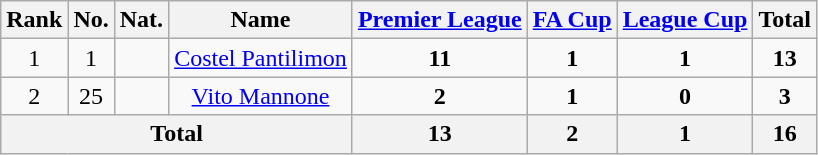<table class="wikitable sortable" style="text-align: center;">
<tr>
<th rowspan="1">Rank</th>
<th rowspan="1">No.</th>
<th rowspan="1">Nat.</th>
<th rowspan="1">Name</th>
<th rowspan="1"><a href='#'>Premier League</a></th>
<th rowspan="1"><a href='#'>FA Cup</a></th>
<th rowspan="1"><a href='#'>League Cup</a></th>
<th rowspan="1">Total</th>
</tr>
<tr>
<td rowspan=1>1</td>
<td>1</td>
<td></td>
<td><a href='#'>Costel Pantilimon</a></td>
<td><strong>11</strong></td>
<td><strong>1</strong></td>
<td><strong>1</strong></td>
<td><strong>13</strong></td>
</tr>
<tr>
<td rowspan=1>2</td>
<td>25</td>
<td></td>
<td><a href='#'>Vito Mannone</a></td>
<td><strong>2</strong></td>
<td><strong>1</strong></td>
<td><strong>0</strong></td>
<td><strong>3</strong></td>
</tr>
<tr>
<th colspan=4>Total</th>
<th>13</th>
<th>2</th>
<th>1</th>
<th>16</th>
</tr>
</table>
